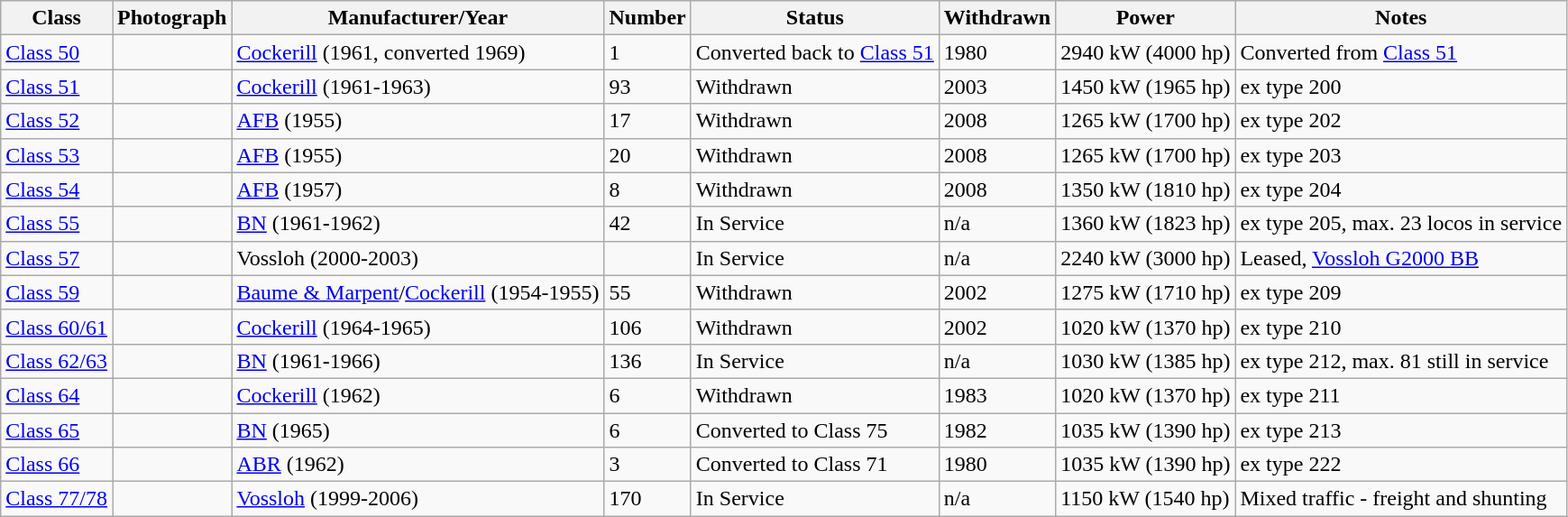<table class="wikitable">
<tr>
<th>Class</th>
<th>Photograph</th>
<th>Manufacturer/Year</th>
<th>Number</th>
<th>Status</th>
<th>Withdrawn</th>
<th>Power</th>
<th>Notes</th>
</tr>
<tr>
<td><a href='#'>Class 50</a></td>
<td></td>
<td><a href='#'>Cockerill</a> (1961, converted 1969)</td>
<td>1</td>
<td>Converted back to <a href='#'>Class 51</a></td>
<td>1980</td>
<td>2940 kW (4000 hp)</td>
<td>Converted from <a href='#'>Class 51</a></td>
</tr>
<tr>
<td><a href='#'>Class 51</a></td>
<td></td>
<td><a href='#'>Cockerill</a> (1961-1963)</td>
<td>93</td>
<td>Withdrawn</td>
<td>2003</td>
<td>1450 kW (1965 hp)</td>
<td>ex type 200</td>
</tr>
<tr>
<td><a href='#'>Class 52</a></td>
<td></td>
<td><a href='#'>AFB</a> (1955)</td>
<td>17</td>
<td>Withdrawn</td>
<td>2008</td>
<td>1265 kW (1700 hp)</td>
<td>ex type 202</td>
</tr>
<tr>
<td><a href='#'>Class 53</a></td>
<td></td>
<td><a href='#'>AFB</a> (1955)</td>
<td>20</td>
<td>Withdrawn</td>
<td>2008</td>
<td>1265 kW (1700 hp)</td>
<td>ex type 203</td>
</tr>
<tr>
<td><a href='#'>Class 54</a></td>
<td></td>
<td><a href='#'>AFB</a> (1957)</td>
<td>8</td>
<td>Withdrawn</td>
<td>2008</td>
<td>1350 kW (1810 hp)</td>
<td>ex type 204</td>
</tr>
<tr>
<td><a href='#'>Class 55</a></td>
<td></td>
<td><a href='#'>BN</a> (1961-1962)</td>
<td>42</td>
<td>In Service</td>
<td>n/a</td>
<td>1360 kW (1823 hp)</td>
<td>ex type 205, max. 23 locos in service</td>
</tr>
<tr>
<td><a href='#'>Class 57</a></td>
<td></td>
<td>Vossloh (2000-2003)</td>
<td></td>
<td>In Service</td>
<td>n/a</td>
<td>2240 kW (3000 hp)</td>
<td>Leased, <a href='#'>Vossloh G2000 BB</a></td>
</tr>
<tr>
<td><a href='#'>Class 59</a></td>
<td></td>
<td><a href='#'>Baume & Marpent</a>/<a href='#'>Cockerill</a> (1954-1955)</td>
<td>55</td>
<td>Withdrawn</td>
<td>2002</td>
<td>1275 kW (1710 hp)</td>
<td>ex type 209</td>
</tr>
<tr>
<td><a href='#'>Class 60/61</a></td>
<td></td>
<td><a href='#'>Cockerill</a> (1964-1965)</td>
<td>106</td>
<td>Withdrawn</td>
<td>2002</td>
<td>1020 kW (1370 hp)</td>
<td>ex type 210</td>
</tr>
<tr>
<td><a href='#'>Class 62/63</a></td>
<td></td>
<td><a href='#'>BN</a> (1961-1966)</td>
<td>136</td>
<td>In Service</td>
<td>n/a</td>
<td>1030 kW (1385 hp)</td>
<td>ex type 212, max. 81 still in service</td>
</tr>
<tr>
<td><a href='#'>Class 64</a></td>
<td></td>
<td><a href='#'>Cockerill</a> (1962)</td>
<td>6</td>
<td>Withdrawn</td>
<td>1983</td>
<td>1020 kW (1370 hp)</td>
<td>ex type 211</td>
</tr>
<tr>
<td><a href='#'>Class 65</a></td>
<td></td>
<td><a href='#'>BN</a> (1965)</td>
<td>6</td>
<td>Converted to Class 75</td>
<td>1982</td>
<td>1035 kW (1390 hp)</td>
<td>ex type 213</td>
</tr>
<tr>
<td><a href='#'>Class 66</a></td>
<td></td>
<td><a href='#'>ABR</a> (1962)</td>
<td>3</td>
<td>Converted to Class 71</td>
<td>1980</td>
<td>1035 kW (1390 hp)</td>
<td>ex type 222</td>
</tr>
<tr>
<td><a href='#'>Class 77/78</a></td>
<td></td>
<td><a href='#'>Vossloh</a> (1999-2006)</td>
<td>170</td>
<td>In Service</td>
<td>n/a</td>
<td>1150 kW (1540 hp)</td>
<td>Mixed traffic - freight and shunting</td>
</tr>
</table>
